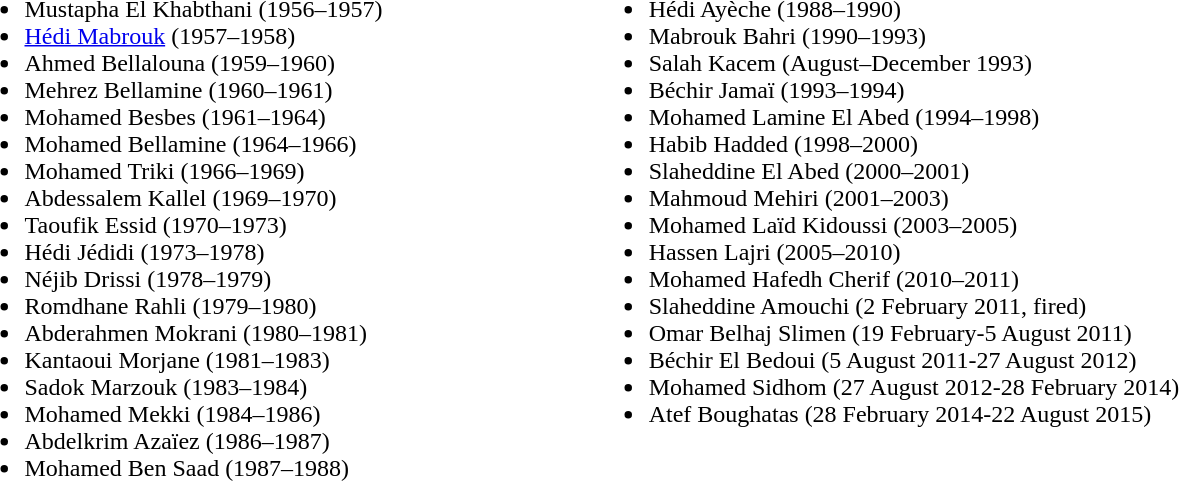<table width="66%">
<tr>
<td valign="top" width="33%"><br><ul><li>Mustapha El Khabthani (1956–1957)</li><li><a href='#'>Hédi Mabrouk</a> (1957–1958)</li><li>Ahmed Bellalouna (1959–1960)</li><li>Mehrez Bellamine (1960–1961)</li><li>Mohamed Besbes (1961–1964)</li><li>Mohamed Bellamine (1964–1966)</li><li>Mohamed Triki (1966–1969)</li><li>Abdessalem Kallel (1969–1970)</li><li>Taoufik Essid (1970–1973)</li><li>Hédi Jédidi (1973–1978)</li><li>Néjib Drissi (1978–1979)</li><li>Romdhane Rahli (1979–1980)</li><li>Abderahmen Mokrani (1980–1981)</li><li>Kantaoui Morjane (1981–1983)</li><li>Sadok Marzouk (1983–1984)</li><li>Mohamed Mekki (1984–1986)</li><li>Abdelkrim Azaïez (1986–1987)</li><li>Mohamed Ben Saad (1987–1988)</li></ul></td>
<td valign="top" width="33%"><br><ul><li>Hédi Ayèche (1988–1990)</li><li>Mabrouk Bahri (1990–1993)</li><li>Salah Kacem (August–December 1993)</li><li>Béchir Jamaï (1993–1994)</li><li>Mohamed Lamine El Abed (1994–1998)</li><li>Habib Hadded (1998–2000)</li><li>Slaheddine El Abed (2000–2001)</li><li>Mahmoud Mehiri (2001–2003)</li><li>Mohamed Laïd Kidoussi (2003–2005)</li><li>Hassen Lajri (2005–2010)</li><li>Mohamed Hafedh Cherif (2010–2011)</li><li>Slaheddine Amouchi (2 February 2011, fired)</li><li>Omar Belhaj Slimen (19 February-5 August 2011)</li><li>Béchir El Bedoui (5 August 2011-27 August 2012)</li><li>Mohamed Sidhom (27 August 2012-28 February 2014)</li><li>Atef Boughatas (28 February 2014-22 August 2015)</li></ul></td>
</tr>
</table>
